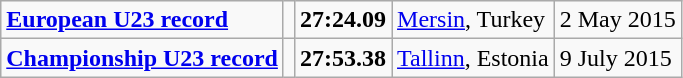<table class="wikitable">
<tr>
<td><strong><a href='#'>European U23 record</a></strong></td>
<td></td>
<td><strong>27:24.09</strong></td>
<td><a href='#'>Mersin</a>, Turkey</td>
<td>2 May 2015</td>
</tr>
<tr>
<td><strong><a href='#'>Championship U23 record</a></strong></td>
<td></td>
<td><strong>27:53.38</strong></td>
<td><a href='#'>Tallinn</a>, Estonia</td>
<td>9 July 2015</td>
</tr>
</table>
